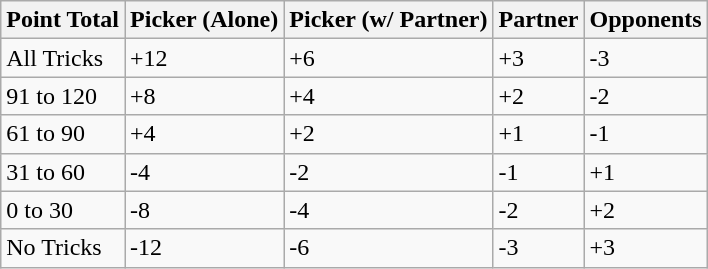<table class="wikitable">
<tr>
<th>Point Total</th>
<th>Picker (Alone)</th>
<th>Picker (w/ Partner)</th>
<th>Partner</th>
<th>Opponents</th>
</tr>
<tr>
<td>All Tricks</td>
<td>+12</td>
<td>+6</td>
<td>+3</td>
<td>-3</td>
</tr>
<tr>
<td>91 to 120</td>
<td>+8</td>
<td>+4</td>
<td>+2</td>
<td>-2</td>
</tr>
<tr>
<td>61 to 90</td>
<td>+4</td>
<td>+2</td>
<td>+1</td>
<td>-1</td>
</tr>
<tr>
<td>31 to 60</td>
<td>-4</td>
<td>-2</td>
<td>-1</td>
<td>+1</td>
</tr>
<tr>
<td>0 to 30</td>
<td>-8</td>
<td>-4</td>
<td>-2</td>
<td>+2</td>
</tr>
<tr>
<td>No Tricks</td>
<td>-12</td>
<td>-6</td>
<td>-3</td>
<td>+3</td>
</tr>
</table>
